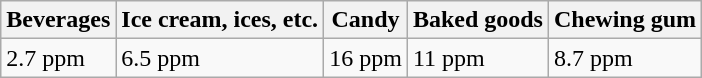<table class="wikitable">
<tr>
<th>Beverages</th>
<th>Ice cream, ices, etc.</th>
<th>Candy</th>
<th>Baked goods</th>
<th>Chewing gum</th>
</tr>
<tr>
<td>2.7 ppm</td>
<td>6.5 ppm</td>
<td>16 ppm</td>
<td>11 ppm</td>
<td>8.7 ppm</td>
</tr>
</table>
